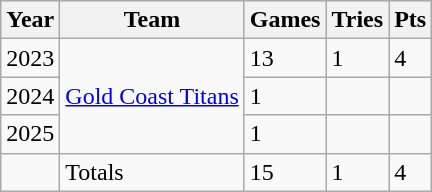<table class="wikitable">
<tr>
<th>Year</th>
<th>Team</th>
<th>Games</th>
<th>Tries</th>
<th>Pts</th>
</tr>
<tr>
<td>2023</td>
<td rowspan="3"> <a href='#'>Gold Coast Titans</a></td>
<td>13</td>
<td>1</td>
<td>4</td>
</tr>
<tr>
<td>2024</td>
<td>1</td>
<td></td>
<td></td>
</tr>
<tr>
<td>2025</td>
<td>1</td>
<td></td>
<td></td>
</tr>
<tr>
<td></td>
<td>Totals</td>
<td>15</td>
<td>1</td>
<td>4</td>
</tr>
</table>
